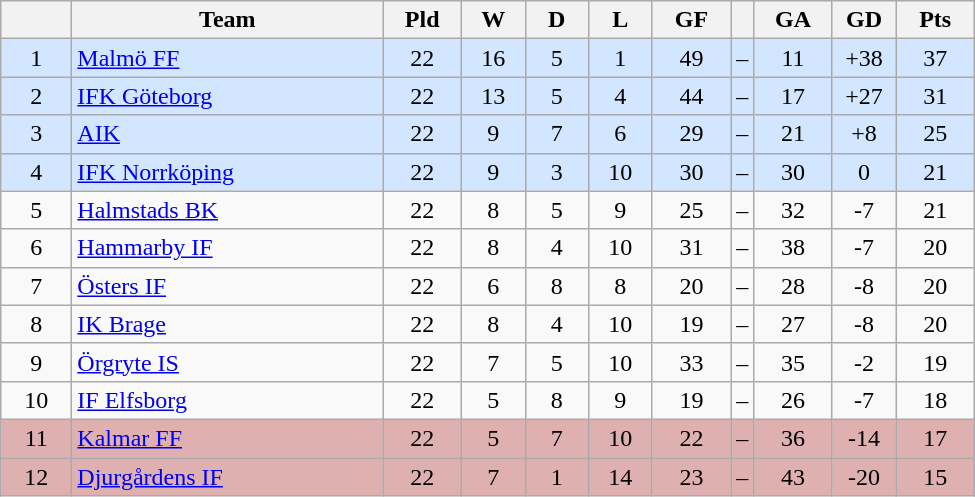<table class="wikitable" style="text-align: center">
<tr>
<th style="width: 40px;"></th>
<th style="width: 200px;">Team</th>
<th style="width: 45px;">Pld</th>
<th style="width: 35px;">W</th>
<th style="width: 35px;">D</th>
<th style="width: 35px;">L</th>
<th style="width: 45px;">GF</th>
<th></th>
<th style="width: 45px;">GA</th>
<th style="width: 35px;">GD</th>
<th style="width: 45px;">Pts</th>
</tr>
<tr style="background: #d2e6ff">
<td>1</td>
<td style="text-align: left;"><a href='#'>Malmö FF</a></td>
<td>22</td>
<td>16</td>
<td>5</td>
<td>1</td>
<td>49</td>
<td>–</td>
<td>11</td>
<td>+38</td>
<td>37</td>
</tr>
<tr style="background: #d2e6ff">
<td>2</td>
<td style="text-align: left;"><a href='#'>IFK Göteborg</a></td>
<td>22</td>
<td>13</td>
<td>5</td>
<td>4</td>
<td>44</td>
<td>–</td>
<td>17</td>
<td>+27</td>
<td>31</td>
</tr>
<tr style="background: #d2e6ff">
<td>3</td>
<td style="text-align: left;"><a href='#'>AIK</a></td>
<td>22</td>
<td>9</td>
<td>7</td>
<td>6</td>
<td>29</td>
<td>–</td>
<td>21</td>
<td>+8</td>
<td>25</td>
</tr>
<tr style="background: #d2e6ff">
<td>4</td>
<td style="text-align: left;"><a href='#'>IFK Norrköping</a></td>
<td>22</td>
<td>9</td>
<td>3</td>
<td>10</td>
<td>30</td>
<td>–</td>
<td>30</td>
<td>0</td>
<td>21</td>
</tr>
<tr>
<td>5</td>
<td style="text-align: left;"><a href='#'>Halmstads BK</a></td>
<td>22</td>
<td>8</td>
<td>5</td>
<td>9</td>
<td>25</td>
<td>–</td>
<td>32</td>
<td>-7</td>
<td>21</td>
</tr>
<tr>
<td>6</td>
<td style="text-align: left;"><a href='#'>Hammarby IF</a></td>
<td>22</td>
<td>8</td>
<td>4</td>
<td>10</td>
<td>31</td>
<td>–</td>
<td>38</td>
<td>-7</td>
<td>20</td>
</tr>
<tr>
<td>7</td>
<td style="text-align: left;"><a href='#'>Östers IF</a></td>
<td>22</td>
<td>6</td>
<td>8</td>
<td>8</td>
<td>20</td>
<td>–</td>
<td>28</td>
<td>-8</td>
<td>20</td>
</tr>
<tr>
<td>8</td>
<td style="text-align: left;"><a href='#'>IK Brage</a></td>
<td>22</td>
<td>8</td>
<td>4</td>
<td>10</td>
<td>19</td>
<td>–</td>
<td>27</td>
<td>-8</td>
<td>20</td>
</tr>
<tr>
<td>9</td>
<td style="text-align: left;"><a href='#'>Örgryte IS</a></td>
<td>22</td>
<td>7</td>
<td>5</td>
<td>10</td>
<td>33</td>
<td>–</td>
<td>35</td>
<td>-2</td>
<td>19</td>
</tr>
<tr>
<td>10</td>
<td style="text-align: left;"><a href='#'>IF Elfsborg</a></td>
<td>22</td>
<td>5</td>
<td>8</td>
<td>9</td>
<td>19</td>
<td>–</td>
<td>26</td>
<td>-7</td>
<td>18</td>
</tr>
<tr style="background: #deb0b0">
<td>11</td>
<td style="text-align: left;"><a href='#'>Kalmar FF</a></td>
<td>22</td>
<td>5</td>
<td>7</td>
<td>10</td>
<td>22</td>
<td>–</td>
<td>36</td>
<td>-14</td>
<td>17</td>
</tr>
<tr style="background: #deb0b0">
<td>12</td>
<td style="text-align: left;"><a href='#'>Djurgårdens IF</a></td>
<td>22</td>
<td>7</td>
<td>1</td>
<td>14</td>
<td>23</td>
<td>–</td>
<td>43</td>
<td>-20</td>
<td>15</td>
</tr>
</table>
